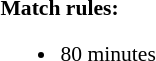<table style="width:100%;font-size:90%">
<tr>
<td style="width:60%;vertical-align:top"><br><strong>Match rules:</strong><ul><li>80 minutes</li></ul></td>
</tr>
</table>
